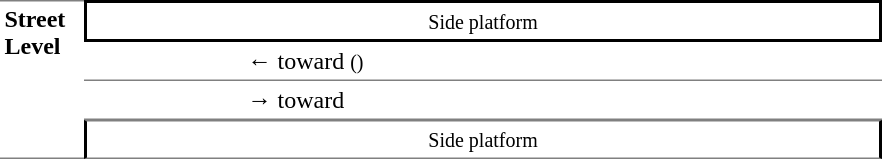<table border=0 cellspacing=0 cellpadding=3>
<tr>
<td style="border-top:solid 1px gray;border-bottom:solid 1px gray;" width=50 rowspan=10 valign=top><strong>Street Level</strong></td>
<td style="border-top:solid 2px black;border-right:solid 2px black;border-left:solid 2px black;border-bottom:solid 2px black;text-align:center;" colspan=2><small>Side platform</small></td>
</tr>
<tr>
<td style="border-top:solid 1px white;border-bottom:solid 1px gray;" width=100></td>
<td style="border-top:solid 1px white;border-bottom:solid 1px gray;" width=420>← <a href='#'></a> toward  <small>()</small></td>
</tr>
<tr>
<td style="border-top:solid 1px white;border-bottom:solid 1px gray;" width=100></td>
<td style="border-top:solid 1px white;border-bottom:solid 1px gray;">→  <a href='#'></a> toward </td>
</tr>
<tr>
<td style="border-right:solid 2px black;border-left:solid 2px black;border-bottom:solid 1px gray;border-top:solid 1px gray;text-align:center;" colspan=2><small>Side platform</small></td>
</tr>
<tr>
</tr>
</table>
